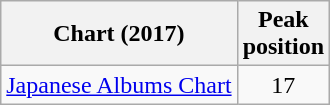<table class="wikitable sortable">
<tr>
<th>Chart (2017)</th>
<th>Peak<br>position</th>
</tr>
<tr>
<td><a href='#'>Japanese Albums Chart</a></td>
<td style="text-align:center;">17</td>
</tr>
</table>
